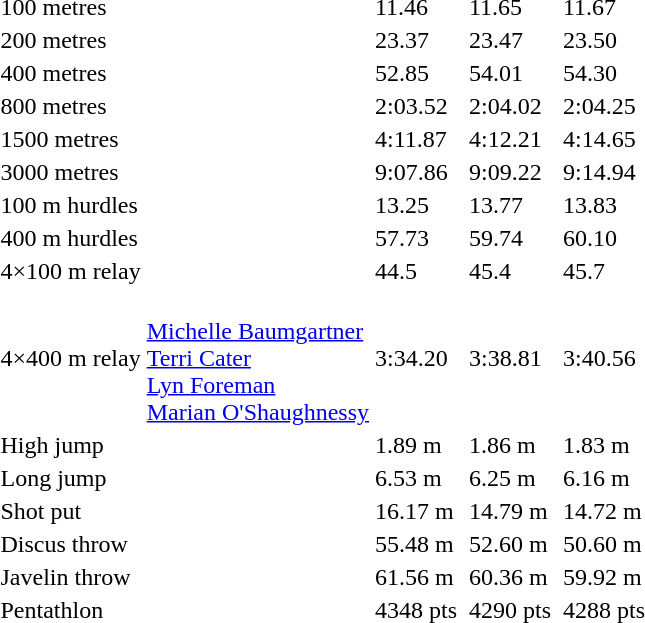<table>
<tr>
<td>100 metres</td>
<td></td>
<td>11.46</td>
<td></td>
<td>11.65</td>
<td></td>
<td>11.67</td>
</tr>
<tr>
<td>200 metres</td>
<td></td>
<td>23.37</td>
<td></td>
<td>23.47</td>
<td></td>
<td>23.50</td>
</tr>
<tr>
<td>400 metres</td>
<td></td>
<td>52.85</td>
<td></td>
<td>54.01</td>
<td></td>
<td>54.30</td>
</tr>
<tr>
<td>800 metres</td>
<td></td>
<td>2:03.52</td>
<td></td>
<td>2:04.02</td>
<td></td>
<td>2:04.25</td>
</tr>
<tr>
<td>1500 metres</td>
<td></td>
<td>4:11.87</td>
<td></td>
<td>4:12.21</td>
<td></td>
<td>4:14.65</td>
</tr>
<tr>
<td>3000 metres</td>
<td></td>
<td>9:07.86</td>
<td></td>
<td>9:09.22</td>
<td></td>
<td>9:14.94</td>
</tr>
<tr>
<td>100 m hurdles</td>
<td></td>
<td>13.25</td>
<td></td>
<td>13.77</td>
<td></td>
<td>13.83</td>
</tr>
<tr>
<td>400 m hurdles</td>
<td></td>
<td>57.73</td>
<td></td>
<td>59.74</td>
<td></td>
<td>60.10</td>
</tr>
<tr>
<td>4×100 m relay</td>
<td></td>
<td>44.5</td>
<td></td>
<td>45.4</td>
<td></td>
<td>45.7</td>
</tr>
<tr>
<td>4×400 m relay</td>
<td><br><a href='#'>Michelle Baumgartner</a><br><a href='#'>Terri Cater</a><br><a href='#'>Lyn Foreman</a><br><a href='#'>Marian O'Shaughnessy</a></td>
<td>3:34.20</td>
<td></td>
<td>3:38.81</td>
<td></td>
<td>3:40.56</td>
</tr>
<tr>
<td>High jump</td>
<td></td>
<td>1.89 m</td>
<td></td>
<td>1.86 m</td>
<td></td>
<td>1.83 m</td>
</tr>
<tr>
<td>Long jump</td>
<td></td>
<td>6.53 m</td>
<td></td>
<td>6.25 m</td>
<td></td>
<td>6.16 m</td>
</tr>
<tr>
<td>Shot put</td>
<td></td>
<td>16.17 m</td>
<td></td>
<td>14.79 m</td>
<td></td>
<td>14.72 m</td>
</tr>
<tr>
<td>Discus throw</td>
<td></td>
<td>55.48 m</td>
<td></td>
<td>52.60 m</td>
<td></td>
<td>50.60 m</td>
</tr>
<tr>
<td>Javelin throw</td>
<td></td>
<td>61.56 m</td>
<td></td>
<td>60.36 m</td>
<td></td>
<td>59.92 m</td>
</tr>
<tr>
<td>Pentathlon</td>
<td></td>
<td>4348 pts</td>
<td></td>
<td>4290 pts</td>
<td></td>
<td>4288 pts</td>
</tr>
</table>
